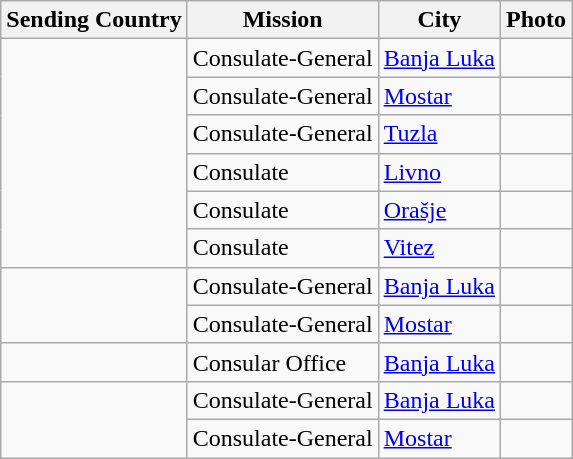<table class="wikitable sortable">
<tr valign="middle">
<th>Sending Country</th>
<th>Mission</th>
<th>City</th>
<th>Photo</th>
</tr>
<tr>
<td rowspan="6"></td>
<td>Consulate-General</td>
<td><a href='#'>Banja Luka</a></td>
<td></td>
</tr>
<tr>
<td>Consulate-General</td>
<td><a href='#'>Mostar</a></td>
<td></td>
</tr>
<tr>
<td>Consulate-General</td>
<td><a href='#'>Tuzla</a></td>
<td></td>
</tr>
<tr>
<td>Consulate</td>
<td><a href='#'>Livno</a></td>
<td></td>
</tr>
<tr>
<td>Consulate</td>
<td><a href='#'>Orašje</a></td>
<td></td>
</tr>
<tr>
<td>Consulate</td>
<td><a href='#'>Vitez</a></td>
<td></td>
</tr>
<tr>
<td rowspan="2"></td>
<td>Consulate-General</td>
<td><a href='#'>Banja Luka</a></td>
<td></td>
</tr>
<tr>
<td>Consulate-General</td>
<td><a href='#'>Mostar</a></td>
<td></td>
</tr>
<tr>
<td></td>
<td>Consular Office</td>
<td><a href='#'>Banja Luka</a></td>
<td></td>
</tr>
<tr>
<td rowspan="2"></td>
<td>Consulate-General</td>
<td><a href='#'>Banja Luka</a></td>
<td></td>
</tr>
<tr>
<td>Consulate-General</td>
<td><a href='#'>Mostar</a></td>
<td></td>
</tr>
</table>
